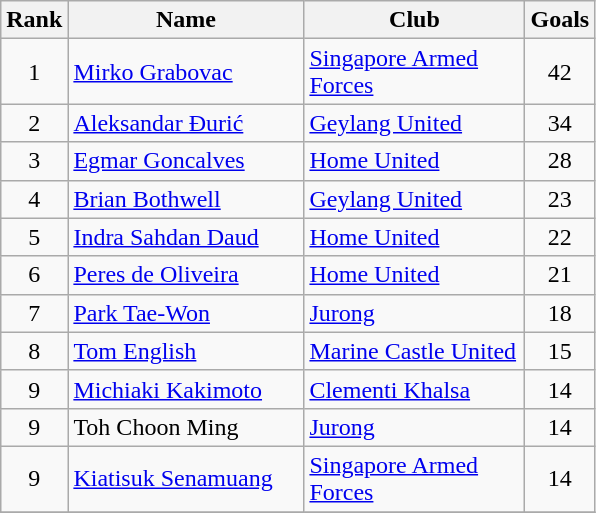<table class="wikitable sortable">
<tr>
<th>Rank</th>
<th width='150'>Name</th>
<th width='140'>Club</th>
<th>Goals</th>
</tr>
<tr>
<td align="center">1</td>
<td> <a href='#'>Mirko Grabovac</a></td>
<td><a href='#'>Singapore Armed Forces</a></td>
<td align="center">42</td>
</tr>
<tr>
<td align="center">2</td>
<td> <a href='#'>Aleksandar Đurić</a></td>
<td><a href='#'>Geylang United</a></td>
<td align="center">34</td>
</tr>
<tr>
<td align="center">3</td>
<td> <a href='#'>Egmar Goncalves</a></td>
<td><a href='#'>Home United</a></td>
<td align="center">28</td>
</tr>
<tr>
<td align="center">4</td>
<td> <a href='#'>Brian Bothwell</a></td>
<td><a href='#'>Geylang United</a></td>
<td align="center">23</td>
</tr>
<tr>
<td align="center">5</td>
<td><a href='#'>Indra Sahdan Daud</a></td>
<td><a href='#'>Home United</a></td>
<td align="center">22</td>
</tr>
<tr>
<td align="center">6</td>
<td> <a href='#'>Peres de Oliveira</a></td>
<td><a href='#'>Home United</a></td>
<td align="center">21</td>
</tr>
<tr>
<td align="center">7</td>
<td> <a href='#'>Park Tae-Won</a></td>
<td><a href='#'>Jurong</a></td>
<td align="center">18</td>
</tr>
<tr>
<td align="center">8</td>
<td> <a href='#'>Tom English</a></td>
<td><a href='#'>Marine Castle United</a></td>
<td align="center">15</td>
</tr>
<tr>
<td align="center">9</td>
<td> <a href='#'>Michiaki Kakimoto</a></td>
<td><a href='#'>Clementi Khalsa</a></td>
<td align="center">14</td>
</tr>
<tr>
<td align="center">9</td>
<td>Toh Choon Ming</td>
<td><a href='#'>Jurong</a></td>
<td align="center">14</td>
</tr>
<tr>
<td align="center">9</td>
<td> <a href='#'>Kiatisuk Senamuang</a></td>
<td><a href='#'>Singapore Armed Forces</a></td>
<td align="center">14</td>
</tr>
<tr>
</tr>
</table>
